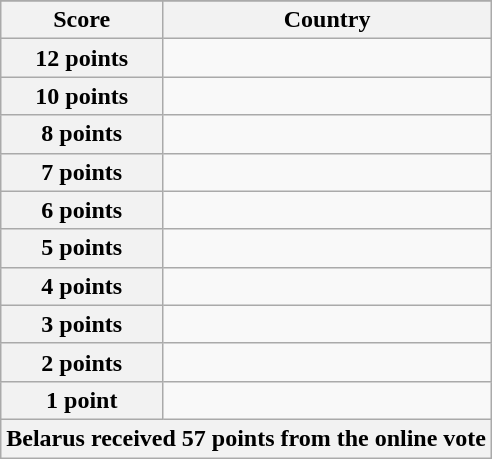<table class="wikitable">
<tr>
</tr>
<tr>
<th scope="col" width="33%">Score</th>
<th scope="col">Country</th>
</tr>
<tr>
<th scope="row">12 points</th>
<td></td>
</tr>
<tr>
<th scope="row">10 points</th>
<td></td>
</tr>
<tr>
<th scope="row">8 points</th>
<td></td>
</tr>
<tr>
<th scope="row">7 points</th>
<td></td>
</tr>
<tr>
<th scope="row">6 points</th>
<td></td>
</tr>
<tr>
<th scope="row">5 points</th>
<td></td>
</tr>
<tr>
<th scope="row">4 points</th>
<td></td>
</tr>
<tr>
<th scope="row">3 points</th>
<td></td>
</tr>
<tr>
<th scope="row">2 points</th>
<td></td>
</tr>
<tr>
<th scope="row">1 point</th>
<td></td>
</tr>
<tr>
<th colspan="2">Belarus received 57 points from the online vote</th>
</tr>
</table>
